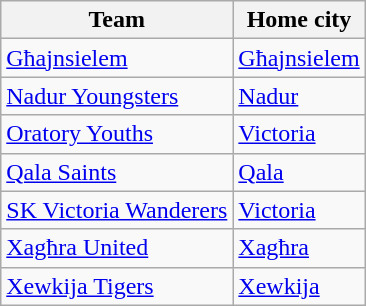<table class="wikitable sortable">
<tr>
<th>Team</th>
<th>Home city</th>
</tr>
<tr>
<td><a href='#'>Għajnsielem</a></td>
<td><a href='#'>Għajnsielem</a></td>
</tr>
<tr>
<td><a href='#'>Nadur Youngsters</a></td>
<td><a href='#'>Nadur</a></td>
</tr>
<tr>
<td><a href='#'>Oratory Youths</a></td>
<td><a href='#'>Victoria</a></td>
</tr>
<tr>
<td><a href='#'>Qala Saints</a></td>
<td><a href='#'>Qala</a></td>
</tr>
<tr>
<td><a href='#'>SK Victoria Wanderers</a></td>
<td><a href='#'>Victoria</a></td>
</tr>
<tr>
<td><a href='#'>Xagħra United</a></td>
<td><a href='#'>Xagħra</a></td>
</tr>
<tr>
<td><a href='#'>Xewkija Tigers</a></td>
<td><a href='#'>Xewkija</a></td>
</tr>
</table>
